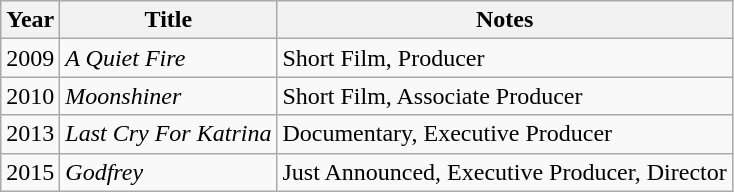<table class="wikitable">
<tr>
<th>Year</th>
<th>Title</th>
<th>Notes</th>
</tr>
<tr>
<td>2009</td>
<td><em>A Quiet Fire</em></td>
<td>Short Film, Producer</td>
</tr>
<tr>
<td>2010</td>
<td><em>Moonshiner</em></td>
<td>Short Film, Associate Producer</td>
</tr>
<tr>
<td>2013</td>
<td><em>Last Cry For Katrina</em></td>
<td>Documentary, Executive Producer</td>
</tr>
<tr>
<td>2015</td>
<td><em>Godfrey</em></td>
<td>Just Announced, Executive Producer, Director</td>
</tr>
</table>
